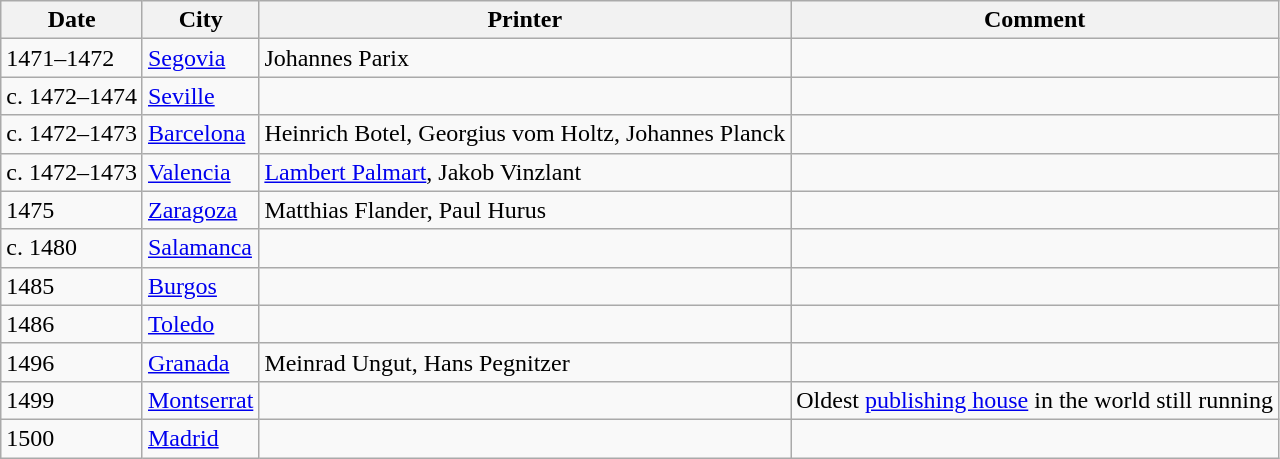<table class="wikitable">
<tr>
<th>Date</th>
<th>City</th>
<th>Printer </th>
<th>Comment</th>
</tr>
<tr>
<td>1471–1472</td>
<td><a href='#'>Segovia</a></td>
<td>Johannes Parix</td>
<td></td>
</tr>
<tr>
<td>c. 1472–1474</td>
<td><a href='#'>Seville</a></td>
<td></td>
<td></td>
</tr>
<tr>
<td>c. 1472–1473</td>
<td><a href='#'>Barcelona</a></td>
<td>Heinrich Botel, Georgius vom Holtz, Johannes Planck</td>
<td></td>
</tr>
<tr>
<td>c. 1472–1473</td>
<td><a href='#'>Valencia</a></td>
<td><a href='#'>Lambert Palmart</a>, Jakob Vinzlant</td>
<td></td>
</tr>
<tr>
<td>1475</td>
<td><a href='#'>Zaragoza</a></td>
<td>Matthias Flander, Paul Hurus</td>
<td></td>
</tr>
<tr>
<td>c. 1480</td>
<td><a href='#'>Salamanca</a></td>
<td></td>
<td></td>
</tr>
<tr>
<td>1485</td>
<td><a href='#'>Burgos</a></td>
<td></td>
<td></td>
</tr>
<tr>
<td>1486</td>
<td><a href='#'>Toledo</a></td>
<td></td>
<td></td>
</tr>
<tr>
<td>1496</td>
<td><a href='#'>Granada</a></td>
<td>Meinrad Ungut, Hans Pegnitzer</td>
<td></td>
</tr>
<tr>
<td>1499</td>
<td><a href='#'>Montserrat</a></td>
<td></td>
<td>Oldest <a href='#'>publishing house</a> in the world still running</td>
</tr>
<tr>
<td>1500</td>
<td><a href='#'>Madrid</a></td>
<td></td>
<td></td>
</tr>
</table>
